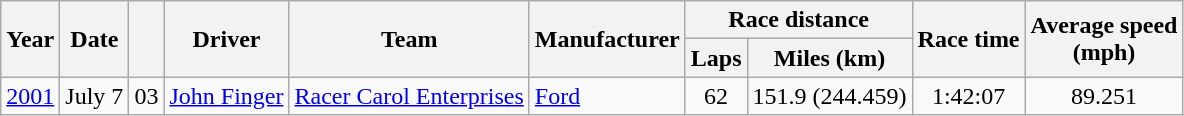<table class=wikitable>
<tr>
<th rowspan="2">Year</th>
<th rowspan="2">Date</th>
<th rowspan="2"></th>
<th rowspan="2">Driver</th>
<th rowspan="2">Team</th>
<th rowspan="2">Manufacturer</th>
<th colspan="2">Race distance</th>
<th rowspan="2">Race time</th>
<th rowspan="2">Average speed<br>(mph)</th>
</tr>
<tr>
<th>Laps</th>
<th>Miles (km)</th>
</tr>
<tr>
<td><a href='#'>2001</a></td>
<td>July 7</td>
<td align="center">03</td>
<td><a href='#'>John Finger</a></td>
<td><a href='#'>Racer Carol Enterprises</a></td>
<td><a href='#'>Ford</a></td>
<td align="center">62</td>
<td align="center">151.9 (244.459)</td>
<td align="center">1:42:07</td>
<td align="center">89.251</td>
</tr>
</table>
